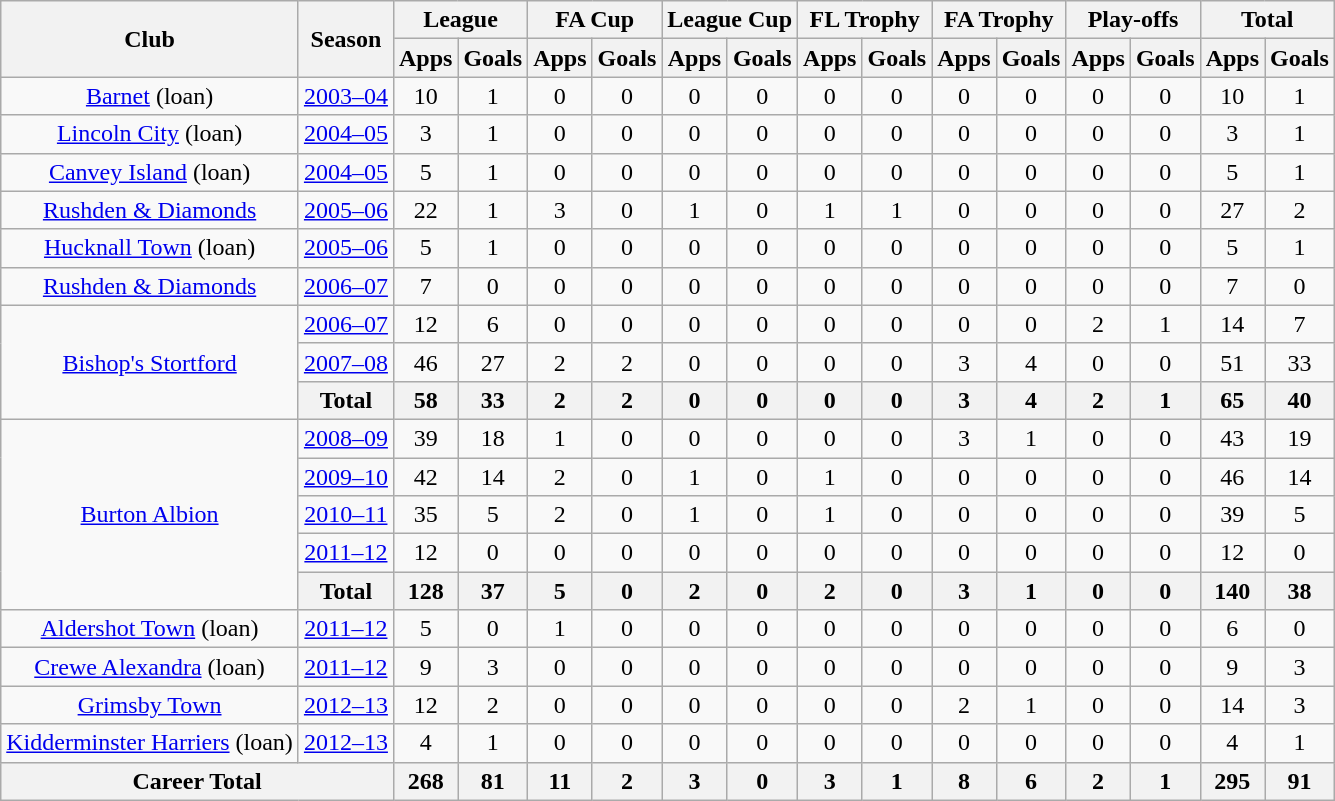<table class="wikitable" style="text-align:center">
<tr>
<th rowspan=2>Club</th>
<th rowspan=2>Season</th>
<th colspan=2>League</th>
<th colspan=2>FA Cup</th>
<th colspan=2>League Cup</th>
<th colspan=2>FL Trophy</th>
<th colspan=2>FA Trophy</th>
<th colspan=2>Play-offs</th>
<th colspan=2>Total</th>
</tr>
<tr>
<th>Apps</th>
<th>Goals</th>
<th>Apps</th>
<th>Goals</th>
<th>Apps</th>
<th>Goals</th>
<th>Apps</th>
<th>Goals</th>
<th>Apps</th>
<th>Goals</th>
<th>Apps</th>
<th>Goals</th>
<th>Apps</th>
<th>Goals</th>
</tr>
<tr>
<td rowspan=1 valign="center"><a href='#'>Barnet</a> (loan)</td>
<td><a href='#'>2003–04</a></td>
<td>10</td>
<td>1</td>
<td>0</td>
<td>0</td>
<td>0</td>
<td>0</td>
<td>0</td>
<td>0</td>
<td>0</td>
<td>0</td>
<td>0</td>
<td>0</td>
<td>10</td>
<td>1</td>
</tr>
<tr>
<td rowspan=1 valign="center"><a href='#'>Lincoln City</a> (loan)</td>
<td><a href='#'>2004–05</a></td>
<td>3</td>
<td>1</td>
<td>0</td>
<td>0</td>
<td>0</td>
<td>0</td>
<td>0</td>
<td>0</td>
<td>0</td>
<td>0</td>
<td>0</td>
<td>0</td>
<td>3</td>
<td>1</td>
</tr>
<tr>
<td rowspan=1 valign="center"><a href='#'>Canvey Island</a> (loan)</td>
<td><a href='#'>2004–05</a></td>
<td>5</td>
<td>1</td>
<td>0</td>
<td>0</td>
<td>0</td>
<td>0</td>
<td>0</td>
<td>0</td>
<td>0</td>
<td>0</td>
<td>0</td>
<td>0</td>
<td>5</td>
<td>1</td>
</tr>
<tr>
<td rowspan=1 valign="center"><a href='#'>Rushden & Diamonds</a></td>
<td><a href='#'>2005–06</a></td>
<td>22</td>
<td>1</td>
<td>3</td>
<td>0</td>
<td>1</td>
<td>0</td>
<td>1</td>
<td>1</td>
<td>0</td>
<td>0</td>
<td>0</td>
<td>0</td>
<td>27</td>
<td>2</td>
</tr>
<tr>
<td rowspan=1 valign="center"><a href='#'>Hucknall Town</a> (loan)</td>
<td><a href='#'>2005–06</a></td>
<td>5</td>
<td>1</td>
<td>0</td>
<td>0</td>
<td>0</td>
<td>0</td>
<td>0</td>
<td>0</td>
<td>0</td>
<td>0</td>
<td>0</td>
<td>0</td>
<td>5</td>
<td>1</td>
</tr>
<tr>
<td rowspan=1 valign="center"><a href='#'>Rushden & Diamonds</a></td>
<td><a href='#'>2006–07</a></td>
<td>7</td>
<td>0</td>
<td>0</td>
<td>0</td>
<td>0</td>
<td>0</td>
<td>0</td>
<td>0</td>
<td>0</td>
<td>0</td>
<td>0</td>
<td>0</td>
<td>7</td>
<td>0</td>
</tr>
<tr>
<td rowspan=3 valign="center"><a href='#'>Bishop's Stortford</a></td>
<td><a href='#'>2006–07</a></td>
<td>12</td>
<td>6</td>
<td>0</td>
<td>0</td>
<td>0</td>
<td>0</td>
<td>0</td>
<td>0</td>
<td>0</td>
<td>0</td>
<td>2</td>
<td>1</td>
<td>14</td>
<td>7</td>
</tr>
<tr>
<td><a href='#'>2007–08</a></td>
<td>46</td>
<td>27</td>
<td>2</td>
<td>2</td>
<td>0</td>
<td>0</td>
<td>0</td>
<td>0</td>
<td>3</td>
<td>4</td>
<td>0</td>
<td>0</td>
<td>51</td>
<td>33</td>
</tr>
<tr>
<th>Total</th>
<th>58</th>
<th>33</th>
<th>2</th>
<th>2</th>
<th>0</th>
<th>0</th>
<th>0</th>
<th>0</th>
<th>3</th>
<th>4</th>
<th>2</th>
<th>1</th>
<th>65</th>
<th>40</th>
</tr>
<tr>
<td rowspan=5 valign="center"><a href='#'>Burton Albion</a></td>
<td><a href='#'>2008–09</a></td>
<td>39</td>
<td>18</td>
<td>1</td>
<td>0</td>
<td>0</td>
<td>0</td>
<td>0</td>
<td>0</td>
<td>3</td>
<td>1</td>
<td>0</td>
<td>0</td>
<td>43</td>
<td>19</td>
</tr>
<tr>
<td><a href='#'>2009–10</a></td>
<td>42</td>
<td>14</td>
<td>2</td>
<td>0</td>
<td>1</td>
<td>0</td>
<td>1</td>
<td>0</td>
<td>0</td>
<td>0</td>
<td>0</td>
<td>0</td>
<td>46</td>
<td>14</td>
</tr>
<tr>
<td><a href='#'>2010–11</a></td>
<td>35</td>
<td>5</td>
<td>2</td>
<td>0</td>
<td>1</td>
<td>0</td>
<td>1</td>
<td>0</td>
<td>0</td>
<td>0</td>
<td>0</td>
<td>0</td>
<td>39</td>
<td>5</td>
</tr>
<tr>
<td><a href='#'>2011–12</a></td>
<td>12</td>
<td>0</td>
<td>0</td>
<td>0</td>
<td>0</td>
<td>0</td>
<td>0</td>
<td>0</td>
<td>0</td>
<td>0</td>
<td>0</td>
<td>0</td>
<td>12</td>
<td>0</td>
</tr>
<tr>
<th>Total</th>
<th>128</th>
<th>37</th>
<th>5</th>
<th>0</th>
<th>2</th>
<th>0</th>
<th>2</th>
<th>0</th>
<th>3</th>
<th>1</th>
<th>0</th>
<th>0</th>
<th>140</th>
<th>38</th>
</tr>
<tr>
<td rowspan=1 valign="center"><a href='#'>Aldershot Town</a> (loan)</td>
<td><a href='#'>2011–12</a></td>
<td>5</td>
<td>0</td>
<td>1</td>
<td>0</td>
<td>0</td>
<td>0</td>
<td>0</td>
<td>0</td>
<td>0</td>
<td>0</td>
<td>0</td>
<td>0</td>
<td>6</td>
<td>0</td>
</tr>
<tr>
<td rowspan=1 valign="center"><a href='#'>Crewe Alexandra</a> (loan)</td>
<td><a href='#'>2011–12</a></td>
<td>9</td>
<td>3</td>
<td>0</td>
<td>0</td>
<td>0</td>
<td>0</td>
<td>0</td>
<td>0</td>
<td>0</td>
<td>0</td>
<td>0</td>
<td>0</td>
<td>9</td>
<td>3</td>
</tr>
<tr>
<td rowspan=1 valign="center"><a href='#'>Grimsby Town</a></td>
<td><a href='#'>2012–13</a></td>
<td>12</td>
<td>2</td>
<td>0</td>
<td>0</td>
<td>0</td>
<td>0</td>
<td>0</td>
<td>0</td>
<td>2</td>
<td>1</td>
<td>0</td>
<td>0</td>
<td>14</td>
<td>3</td>
</tr>
<tr>
<td rowspan=1 valign="center"><a href='#'>Kidderminster Harriers</a> (loan)</td>
<td><a href='#'>2012–13</a></td>
<td>4</td>
<td>1</td>
<td>0</td>
<td>0</td>
<td>0</td>
<td>0</td>
<td>0</td>
<td>0</td>
<td>0</td>
<td>0</td>
<td>0</td>
<td>0</td>
<td>4</td>
<td>1</td>
</tr>
<tr>
<th colspan=2>Career Total</th>
<th>268</th>
<th>81</th>
<th>11</th>
<th>2</th>
<th>3</th>
<th>0</th>
<th>3</th>
<th>1</th>
<th>8</th>
<th>6</th>
<th>2</th>
<th>1</th>
<th>295</th>
<th>91</th>
</tr>
</table>
